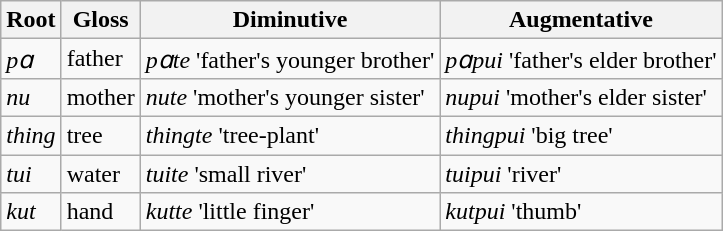<table class="wikitable">
<tr>
<th>Root</th>
<th>Gloss</th>
<th>Diminutive</th>
<th>Augmentative</th>
</tr>
<tr>
<td><em>pɑ</em></td>
<td>father</td>
<td><em>pɑte</em> 'father's younger brother'</td>
<td><em>pɑpui</em> 'father's elder brother'</td>
</tr>
<tr>
<td><em>nu</em></td>
<td>mother</td>
<td><em>nute</em> 'mother's younger sister'</td>
<td><em>nupui</em> 'mother's elder sister'</td>
</tr>
<tr>
<td><em>thing</em></td>
<td>tree</td>
<td><em>thingte</em> 'tree-plant'</td>
<td><em>thingpui</em> 'big tree'</td>
</tr>
<tr>
<td><em>tui</em></td>
<td>water</td>
<td><em>tuite</em> 'small river'</td>
<td><em>tuipui</em> 'river'</td>
</tr>
<tr>
<td><em>kut</em></td>
<td>hand</td>
<td><em>kutte</em> 'little finger'</td>
<td><em>kutpui</em> 'thumb'</td>
</tr>
</table>
